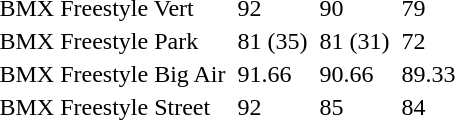<table>
<tr>
<td>BMX Freestyle Vert</td>
<td></td>
<td>92</td>
<td></td>
<td>90</td>
<td></td>
<td>79</td>
</tr>
<tr>
<td>BMX Freestyle Park</td>
<td></td>
<td>81 (35)</td>
<td></td>
<td>81 (31)</td>
<td></td>
<td>72</td>
</tr>
<tr>
<td>BMX Freestyle Big Air</td>
<td></td>
<td>91.66</td>
<td></td>
<td>90.66</td>
<td></td>
<td>89.33</td>
</tr>
<tr>
<td>BMX Freestyle Street</td>
<td></td>
<td>92</td>
<td></td>
<td>85</td>
<td></td>
<td>84</td>
</tr>
</table>
